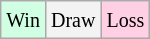<table class="wikitable">
<tr>
<td style="background-color: #d0ffe3;"><small>Win</small></td>
<td style="background-color: #f3f3f3;"><small>Draw</small></td>
<td style="background-color: #ffd0e3;"><small>Loss</small></td>
</tr>
</table>
